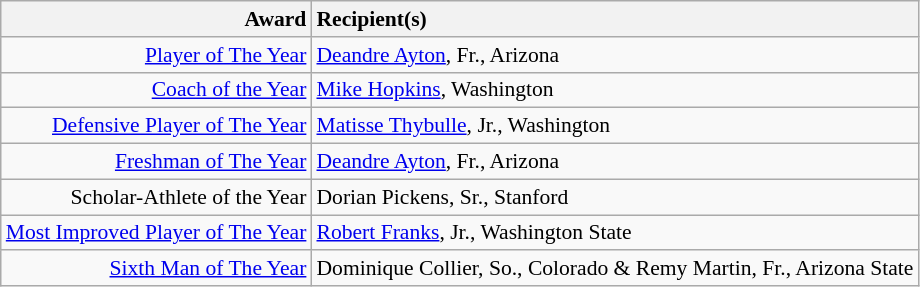<table class="wikitable" style="white-space:nowrap; font-size:90%;">
<tr>
<th style="text-align:right;">Award</th>
<th style="text-align:left;">Recipient(s)</th>
</tr>
<tr>
<td style="text-align:right;"><a href='#'>Player of The Year</a></td>
<td style="text-align:left;"><a href='#'>Deandre Ayton</a>, Fr., Arizona</td>
</tr>
<tr>
<td style="text-align:right;"><a href='#'>Coach of the Year</a></td>
<td style="text-align:left;"><a href='#'>Mike Hopkins</a>, Washington</td>
</tr>
<tr>
<td style="text-align:right;"><a href='#'>Defensive Player of The Year</a></td>
<td style="text-align:left;"><a href='#'>Matisse Thybulle</a>, Jr., Washington</td>
</tr>
<tr>
<td style="text-align:right;"><a href='#'>Freshman of The Year</a></td>
<td style="text-align:left;"><a href='#'>Deandre Ayton</a>, Fr., Arizona</td>
</tr>
<tr>
<td style="text-align:right;">Scholar-Athlete of the Year</td>
<td style="text-align:left;">Dorian Pickens, Sr., Stanford</td>
</tr>
<tr>
<td style="text-align:right;"><a href='#'>Most Improved Player of The Year</a></td>
<td style="text-align:left;"><a href='#'>Robert Franks</a>, Jr., Washington State</td>
</tr>
<tr>
<td style="text-align:right;"><a href='#'>Sixth Man of The Year</a></td>
<td style="text-align:left;">Dominique Collier, So., Colorado & Remy Martin, Fr., Arizona State</td>
</tr>
</table>
